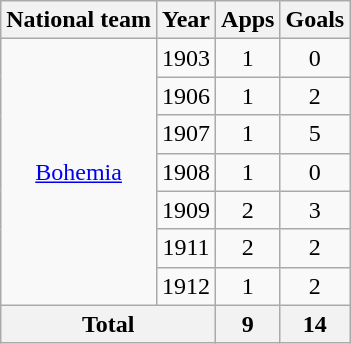<table class="wikitable" style="text-align:center">
<tr>
<th>National team</th>
<th>Year</th>
<th>Apps</th>
<th>Goals</th>
</tr>
<tr>
<td rowspan="7"><a href='#'>Bohemia</a></td>
<td>1903</td>
<td>1</td>
<td>0</td>
</tr>
<tr>
<td>1906</td>
<td>1</td>
<td>2</td>
</tr>
<tr>
<td>1907</td>
<td>1</td>
<td>5</td>
</tr>
<tr>
<td>1908</td>
<td>1</td>
<td>0</td>
</tr>
<tr>
<td>1909</td>
<td>2</td>
<td>3</td>
</tr>
<tr>
<td>1911</td>
<td>2</td>
<td>2</td>
</tr>
<tr>
<td>1912</td>
<td>1</td>
<td>2</td>
</tr>
<tr>
<th colspan="2">Total</th>
<th>9</th>
<th>14</th>
</tr>
</table>
